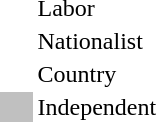<table style="margin-top:1em">
<tr>
<td width=20 > </td>
<td>Labor</td>
</tr>
<tr>
<td> </td>
<td>Nationalist</td>
</tr>
<tr>
<td> </td>
<td>Country</td>
</tr>
<tr>
<td bgcolor="#C0C0C0"> </td>
<td>Independent</td>
</tr>
</table>
